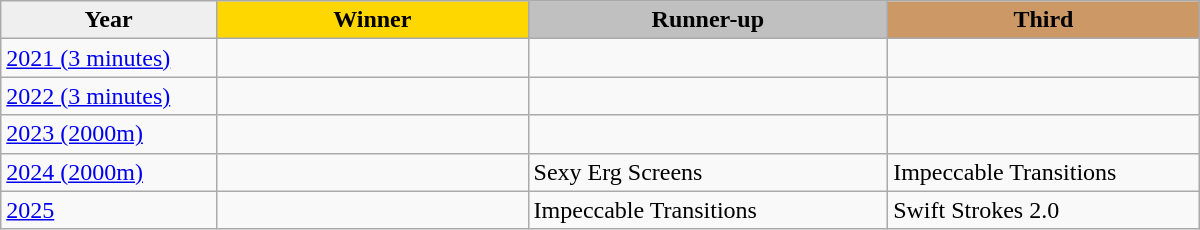<table class="wikitable sortable" style="width:800px;">
<tr>
<th style="width:18%; background:#efefef;">Year</th>
<th style="width:26%; background:gold">Winner</th>
<th style="width:30%; background:silver">Runner-up</th>
<th style="width:26%; background:#CC9966">Third</th>
</tr>
<tr>
<td><a href='#'>2021 (3 minutes)</a></td>
<td></td>
<td></td>
<td></td>
</tr>
<tr>
<td><a href='#'>2022 (3 minutes)</a></td>
<td></td>
<td></td>
<td></td>
</tr>
<tr>
<td><a href='#'>2023 (2000m)</a></td>
<td></td>
<td></td>
<td></td>
</tr>
<tr>
<td><a href='#'>2024 (2000m)</a></td>
<td></td>
<td>Sexy Erg Screens</td>
<td>Impeccable Transitions</td>
</tr>
<tr>
<td><a href='#'>2025</a></td>
<td></td>
<td>Impeccable Transitions</td>
<td>Swift Strokes 2.0</td>
</tr>
</table>
